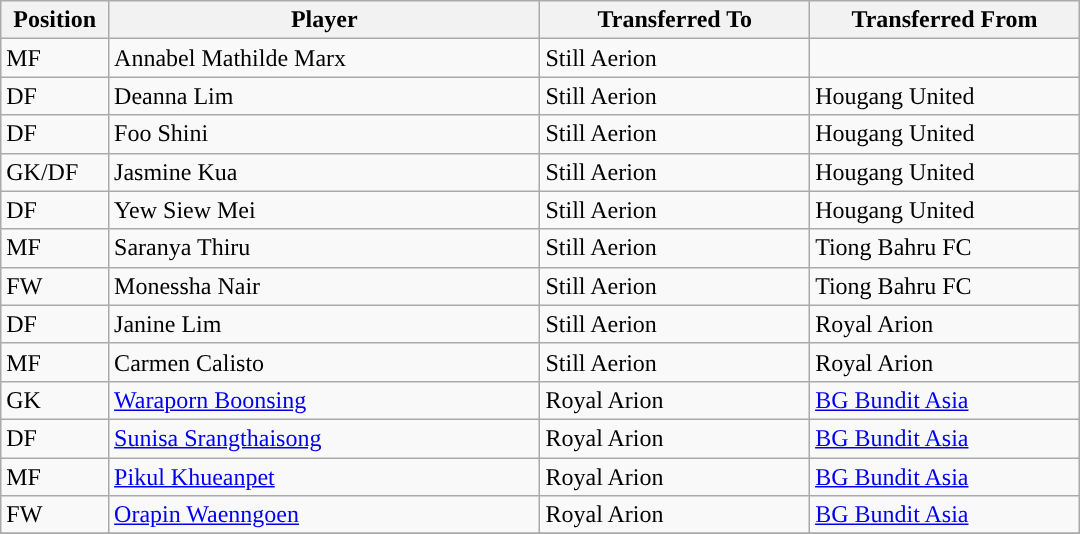<table class="wikitable sortable" style="width:45em; text-align:center; font-size:100%; text-align:left;">
<tr>
<th style="width:10%;">Position</th>
<th style="width:40%;">Player</th>
<th style="width:25%;">Transferred To</th>
<th style="width:25%;">Transferred From</th>
</tr>
<tr>
<td>MF</td>
<td> Annabel Mathilde Marx</td>
<td> Still Aerion</td>
<td></td>
</tr>
<tr>
<td>DF</td>
<td> Deanna Lim</td>
<td> Still Aerion</td>
<td> Hougang United</td>
</tr>
<tr>
<td>DF</td>
<td> Foo Shini</td>
<td> Still Aerion</td>
<td> Hougang United</td>
</tr>
<tr>
<td>GK/DF</td>
<td> Jasmine Kua</td>
<td> Still Aerion</td>
<td> Hougang United</td>
</tr>
<tr>
<td>DF</td>
<td> Yew Siew Mei</td>
<td> Still Aerion</td>
<td> Hougang United</td>
</tr>
<tr>
<td>MF</td>
<td> Saranya Thiru</td>
<td> Still Aerion</td>
<td> Tiong Bahru FC</td>
</tr>
<tr>
<td>FW</td>
<td> Monessha Nair</td>
<td> Still Aerion</td>
<td> Tiong Bahru FC</td>
</tr>
<tr>
<td>DF</td>
<td> Janine Lim</td>
<td> Still Aerion</td>
<td> Royal Arion</td>
</tr>
<tr>
<td>MF</td>
<td> Carmen Calisto</td>
<td> Still Aerion</td>
<td> Royal Arion</td>
</tr>
<tr>
<td>GK</td>
<td> <a href='#'>Waraporn Boonsing</a></td>
<td> Royal Arion</td>
<td> <a href='#'>BG Bundit Asia</a></td>
</tr>
<tr>
<td>DF</td>
<td> <a href='#'>Sunisa Srangthaisong</a></td>
<td> Royal Arion</td>
<td> <a href='#'>BG Bundit Asia</a></td>
</tr>
<tr>
<td>MF</td>
<td> <a href='#'>Pikul Khueanpet</a></td>
<td> Royal Arion</td>
<td> <a href='#'>BG Bundit Asia</a></td>
</tr>
<tr>
<td>FW</td>
<td> <a href='#'>Orapin Waenngoen</a></td>
<td> Royal Arion</td>
<td> <a href='#'>BG Bundit Asia</a></td>
</tr>
<tr>
</tr>
</table>
